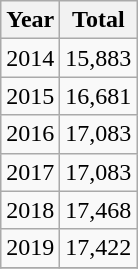<table class="wikitable">
<tr>
<th>Year</th>
<th>Total </th>
</tr>
<tr>
<td>2014</td>
<td>15,883</td>
</tr>
<tr>
<td>2015</td>
<td>16,681</td>
</tr>
<tr>
<td>2016</td>
<td>17,083</td>
</tr>
<tr>
<td>2017</td>
<td>17,083</td>
</tr>
<tr>
<td>2018</td>
<td>17,468</td>
</tr>
<tr>
<td>2019</td>
<td>17,422</td>
</tr>
<tr>
</tr>
</table>
